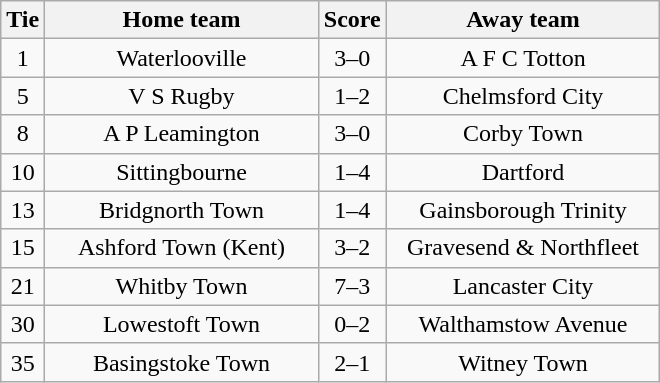<table class="wikitable" style="text-align:center;">
<tr>
<th width=20>Tie</th>
<th width=175>Home team</th>
<th width=20>Score</th>
<th width=175>Away team</th>
</tr>
<tr>
<td>1</td>
<td>Waterlooville</td>
<td>3–0</td>
<td>A F C Totton</td>
</tr>
<tr>
<td>5</td>
<td>V S Rugby</td>
<td>1–2</td>
<td>Chelmsford City</td>
</tr>
<tr>
<td>8</td>
<td>A P Leamington</td>
<td>3–0</td>
<td>Corby Town</td>
</tr>
<tr>
<td>10</td>
<td>Sittingbourne</td>
<td>1–4</td>
<td>Dartford</td>
</tr>
<tr>
<td>13</td>
<td>Bridgnorth Town</td>
<td>1–4</td>
<td>Gainsborough Trinity</td>
</tr>
<tr>
<td>15</td>
<td>Ashford Town (Kent)</td>
<td>3–2</td>
<td>Gravesend & Northfleet</td>
</tr>
<tr>
<td>21</td>
<td>Whitby Town</td>
<td>7–3</td>
<td>Lancaster City</td>
</tr>
<tr>
<td>30</td>
<td>Lowestoft Town</td>
<td>0–2</td>
<td>Walthamstow Avenue</td>
</tr>
<tr>
<td>35</td>
<td>Basingstoke Town</td>
<td>2–1</td>
<td>Witney Town</td>
</tr>
</table>
